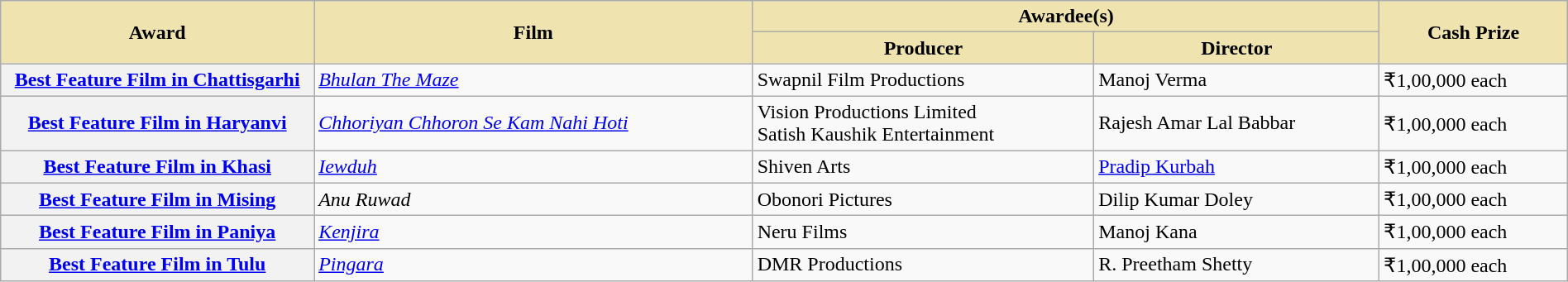<table class="wikitable plainrowheaders" style="width:100%">
<tr>
<th scope="col" rowspan="2" style="background-color:#EFE4B0;width:20%;">Award</th>
<th scope="col" rowspan="2" style="background-color:#EFE4B0;width:28%;">Film</th>
<th scope="col" colspan="2" style="background-color:#EFE4B0;width:40%;">Awardee(s)</th>
<th scope="col" rowspan="2" style="background-color:#EFE4B0;width:12%;">Cash Prize</th>
</tr>
<tr>
<th scope="col" style="background-color:#EFE4B0;">Producer</th>
<th scope="col" style="background-color:#EFE4B0;">Director</th>
</tr>
<tr>
<th scope="row"><a href='#'>Best Feature Film in Chattisgarhi</a></th>
<td><em><a href='#'>Bhulan The Maze</a></em></td>
<td>Swapnil Film Productions</td>
<td>Manoj Verma</td>
<td>₹1,00,000 each</td>
</tr>
<tr>
<th scope="row"><a href='#'>Best Feature Film in Haryanvi</a></th>
<td><a href='#'><em>Chhoriyan Chhoron Se Kam Nahi Hoti</em></a></td>
<td> Vision Productions Limited<br> Satish Kaushik Entertainment</td>
<td>Rajesh Amar Lal Babbar</td>
<td>₹1,00,000 each</td>
</tr>
<tr>
<th scope="row"><a href='#'>Best Feature Film in Khasi</a></th>
<td><em><a href='#'>Iewduh</a></em></td>
<td>Shiven Arts</td>
<td><a href='#'>Pradip Kurbah</a></td>
<td>₹1,00,000 each</td>
</tr>
<tr>
<th scope="row"><a href='#'>Best Feature Film in Mising</a></th>
<td><em>Anu Ruwad</em></td>
<td>Obonori Pictures</td>
<td>Dilip Kumar Doley</td>
<td>₹1,00,000 each</td>
</tr>
<tr>
<th scope="row"><a href='#'>Best Feature Film in Paniya</a></th>
<td><em><a href='#'>Kenjira</a></em></td>
<td>Neru Films</td>
<td>Manoj Kana</td>
<td>₹1,00,000 each</td>
</tr>
<tr>
<th scope="row"><a href='#'>Best Feature Film in Tulu</a></th>
<td><em><a href='#'>Pingara</a></em></td>
<td>DMR Productions</td>
<td>R. Preetham Shetty</td>
<td>₹1,00,000 each</td>
</tr>
</table>
